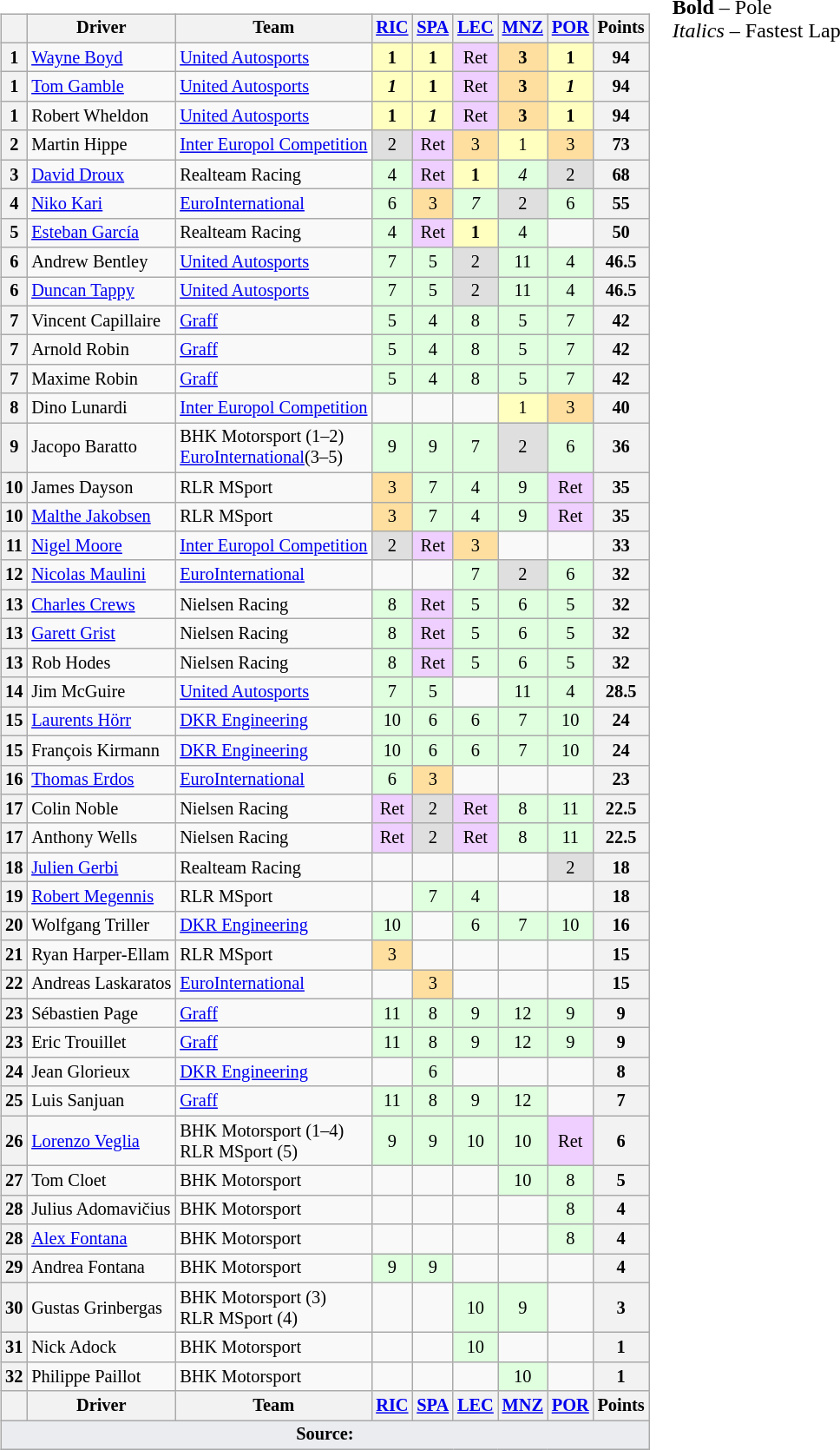<table>
<tr>
<td valign="top"><br><table class="wikitable" style="font-size:85%; text-align:center;">
<tr>
<th></th>
<th>Driver</th>
<th>Team</th>
<th><a href='#'>RIC</a><br></th>
<th><a href='#'>SPA</a><br></th>
<th><a href='#'>LEC</a><br></th>
<th><a href='#'>MNZ</a><br></th>
<th><a href='#'>POR</a><br></th>
<th>Points</th>
</tr>
<tr>
<th>1</th>
<td align=left> <a href='#'>Wayne Boyd</a></td>
<td align=left> <a href='#'>United Autosports</a></td>
<td style="background:#ffffbf;"><strong>1</strong></td>
<td style="background:#ffffbf;"><strong>1</strong></td>
<td style="background:#efcfff;">Ret</td>
<td style="background:#ffdf9f;"><strong>3</strong></td>
<td style="background:#ffffbf;"><strong>1</strong></td>
<th>94</th>
</tr>
<tr>
<th>1</th>
<td align=left> <a href='#'>Tom Gamble</a></td>
<td align=left> <a href='#'>United Autosports</a></td>
<td style="background:#ffffbf;"><strong><em>1</em></strong></td>
<td style="background:#ffffbf;"><strong>1</strong></td>
<td style="background:#efcfff;">Ret</td>
<td style="background:#ffdf9f;"><strong>3</strong></td>
<td style="background:#ffffbf;"><strong><em>1</em></strong></td>
<th>94</th>
</tr>
<tr>
<th>1</th>
<td align=left> Robert Wheldon</td>
<td align=left> <a href='#'>United Autosports</a></td>
<td style="background:#ffffbf;"><strong>1</strong></td>
<td style="background:#ffffbf;"><strong><em>1</em></strong></td>
<td style="background:#efcfff;">Ret</td>
<td style="background:#ffdf9f;"><strong>3</strong></td>
<td style="background:#ffffbf;"><strong>1</strong></td>
<th>94</th>
</tr>
<tr>
<th>2</th>
<td align=left> Martin Hippe</td>
<td align=left> <a href='#'>Inter Europol Competition</a></td>
<td style="background:#dfdfdf;">2</td>
<td style="background:#efcfff;">Ret</td>
<td style="background:#ffdf9f;">3</td>
<td style="background:#ffffbf;">1</td>
<td style="background:#ffdf9f;">3</td>
<th>73</th>
</tr>
<tr>
<th>3</th>
<td align=left> <a href='#'>David Droux</a></td>
<td align=left> Realteam Racing</td>
<td style="background:#dfffdf;">4</td>
<td style="background:#efcfff;">Ret</td>
<td style="background:#ffffbf;"><strong>1</strong></td>
<td style="background:#dfffdf;"><em>4</em></td>
<td style="background:#dfdfdf;">2</td>
<th>68</th>
</tr>
<tr>
<th>4</th>
<td align=left> <a href='#'>Niko Kari</a></td>
<td align=left> <a href='#'>EuroInternational</a></td>
<td style="background:#dfffdf;">6</td>
<td style="background:#ffdf9f;">3</td>
<td style="background:#dfffdf;"><em>7</em></td>
<td style="background:#dfdfdf;">2</td>
<td style="background:#dfffdf;">6</td>
<th>55</th>
</tr>
<tr>
<th>5</th>
<td align=left> <a href='#'>Esteban García</a></td>
<td align=left> Realteam Racing</td>
<td style="background:#dfffdf;">4</td>
<td style="background:#efcfff;">Ret</td>
<td style="background:#ffffbf;"><strong>1</strong></td>
<td style="background:#dfffdf;">4</td>
<td></td>
<th>50</th>
</tr>
<tr>
<th>6</th>
<td align=left> Andrew Bentley</td>
<td align=left> <a href='#'>United Autosports</a></td>
<td style="background:#dfffdf;">7</td>
<td style="background:#dfffdf;">5</td>
<td style="background:#dfdfdf;">2</td>
<td style="background:#dfffdf;">11</td>
<td style="background:#dfffdf;">4</td>
<th>46.5</th>
</tr>
<tr>
<th>6</th>
<td align=left> <a href='#'>Duncan Tappy</a></td>
<td align=left> <a href='#'>United Autosports</a></td>
<td style="background:#dfffdf;">7</td>
<td style="background:#dfffdf;">5</td>
<td style="background:#dfdfdf;">2</td>
<td style="background:#dfffdf;">11</td>
<td style="background:#dfffdf;">4</td>
<th>46.5</th>
</tr>
<tr>
<th>7</th>
<td align=left> Vincent Capillaire</td>
<td align=left> <a href='#'>Graff</a></td>
<td style="background:#dfffdf;">5</td>
<td style="background:#dfffdf;">4</td>
<td style="background:#dfffdf;">8</td>
<td style="background:#dfffdf;">5</td>
<td style="background:#dfffdf;">7</td>
<th>42</th>
</tr>
<tr>
<th>7</th>
<td align=left> Arnold Robin</td>
<td align=left> <a href='#'>Graff</a></td>
<td style="background:#dfffdf;">5</td>
<td style="background:#dfffdf;">4</td>
<td style="background:#dfffdf;">8</td>
<td style="background:#dfffdf;">5</td>
<td style="background:#dfffdf;">7</td>
<th>42</th>
</tr>
<tr>
<th>7</th>
<td align=left> Maxime Robin</td>
<td align=left> <a href='#'>Graff</a></td>
<td style="background:#dfffdf;">5</td>
<td style="background:#dfffdf;">4</td>
<td style="background:#dfffdf;">8</td>
<td style="background:#dfffdf;">5</td>
<td style="background:#dfffdf;">7</td>
<th>42</th>
</tr>
<tr>
<th>8</th>
<td align=left> Dino Lunardi</td>
<td align=left> <a href='#'>Inter Europol Competition</a></td>
<td></td>
<td></td>
<td></td>
<td style="background:#ffffbf;">1</td>
<td style="background:#ffdf9f;">3</td>
<th>40</th>
</tr>
<tr>
<th>9</th>
<td align=left> Jacopo Baratto</td>
<td align=left> BHK Motorsport (1–2)<br> <a href='#'>EuroInternational</a>(3–5)</td>
<td style="background:#dfffdf;">9</td>
<td style="background:#dfffdf;">9</td>
<td style="background:#dfffdf;">7</td>
<td style="background:#dfdfdf;">2</td>
<td style="background:#dfffdf;">6</td>
<th>36</th>
</tr>
<tr>
<th>10</th>
<td align=left> James Dayson</td>
<td align=left> RLR MSport</td>
<td style="background:#ffdf9f;">3</td>
<td style="background:#dfffdf;">7</td>
<td style="background:#dfffdf;">4</td>
<td style="background:#dfffdf;">9</td>
<td style="background:#efcfff;">Ret</td>
<th>35</th>
</tr>
<tr>
<th>10</th>
<td align=left> <a href='#'>Malthe Jakobsen</a></td>
<td align=left> RLR MSport</td>
<td style="background:#ffdf9f;">3</td>
<td style="background:#dfffdf;">7</td>
<td style="background:#dfffdf;">4</td>
<td style="background:#dfffdf;">9</td>
<td style="background:#efcfff;">Ret</td>
<th>35</th>
</tr>
<tr>
<th>11</th>
<td align=left> <a href='#'>Nigel Moore</a></td>
<td align=left> <a href='#'>Inter Europol Competition</a></td>
<td style="background:#dfdfdf;">2</td>
<td style="background:#efcfff;">Ret</td>
<td style="background:#ffdf9f;">3</td>
<td></td>
<td></td>
<th>33</th>
</tr>
<tr>
<th>12</th>
<td align=left> <a href='#'>Nicolas Maulini</a></td>
<td align=left> <a href='#'>EuroInternational</a></td>
<td></td>
<td></td>
<td style="background:#dfffdf;">7</td>
<td style="background:#dfdfdf;">2</td>
<td style="background:#dfffdf;">6</td>
<th>32</th>
</tr>
<tr>
<th>13</th>
<td align=left> <a href='#'>Charles Crews</a></td>
<td align=left> Nielsen Racing</td>
<td style="background:#dfffdf;">8</td>
<td style="background:#efcfff;">Ret</td>
<td style="background:#dfffdf;">5</td>
<td style="background:#dfffdf;">6</td>
<td style="background:#dfffdf;">5</td>
<th>32</th>
</tr>
<tr>
<th>13</th>
<td align=left> <a href='#'>Garett Grist</a></td>
<td align=left> Nielsen Racing</td>
<td style="background:#dfffdf;">8</td>
<td style="background:#efcfff;">Ret</td>
<td style="background:#dfffdf;">5</td>
<td style="background:#dfffdf;">6</td>
<td style="background:#dfffdf;">5</td>
<th>32</th>
</tr>
<tr>
<th>13</th>
<td align=left> Rob Hodes</td>
<td align=left> Nielsen Racing</td>
<td style="background:#dfffdf;">8</td>
<td style="background:#efcfff;">Ret</td>
<td style="background:#dfffdf;">5</td>
<td style="background:#dfffdf;">6</td>
<td style="background:#dfffdf;">5</td>
<th>32</th>
</tr>
<tr>
<th>14</th>
<td align=left> Jim McGuire</td>
<td align=left> <a href='#'>United Autosports</a></td>
<td style="background:#dfffdf;">7</td>
<td style="background:#dfffdf;">5</td>
<td></td>
<td style="background:#dfffdf;">11</td>
<td style="background:#dfffdf;">4</td>
<th>28.5</th>
</tr>
<tr>
<th>15</th>
<td align=left> <a href='#'>Laurents Hörr</a></td>
<td align=left> <a href='#'>DKR Engineering</a></td>
<td style="background:#dfffdf;">10</td>
<td style="background:#dfffdf;">6</td>
<td style="background:#dfffdf;">6</td>
<td style="background:#dfffdf;">7</td>
<td style="background:#dfffdf;">10</td>
<th>24</th>
</tr>
<tr>
<th>15</th>
<td align=left> François Kirmann</td>
<td align=left> <a href='#'>DKR Engineering</a></td>
<td style="background:#dfffdf;">10</td>
<td style="background:#dfffdf;">6</td>
<td style="background:#dfffdf;">6</td>
<td style="background:#dfffdf;">7</td>
<td style="background:#dfffdf;">10</td>
<th>24</th>
</tr>
<tr>
<th>16</th>
<td align=left> <a href='#'>Thomas Erdos</a></td>
<td align=left> <a href='#'>EuroInternational</a></td>
<td style="background:#dfffdf;">6</td>
<td style="background:#ffdf9f;">3</td>
<td></td>
<td></td>
<td></td>
<th>23</th>
</tr>
<tr>
<th>17</th>
<td align=left> Colin Noble</td>
<td align=left> Nielsen Racing</td>
<td style="background:#efcfff;">Ret</td>
<td style="background:#dfdfdf;">2</td>
<td style="background:#efcfff;">Ret</td>
<td style="background:#dfffdf;">8</td>
<td style="background:#dfffdf;">11</td>
<th>22.5</th>
</tr>
<tr>
<th>17</th>
<td align=left> Anthony Wells</td>
<td align=left> Nielsen Racing</td>
<td style="background:#efcfff;">Ret</td>
<td style="background:#dfdfdf;">2</td>
<td style="background:#efcfff;">Ret</td>
<td style="background:#dfffdf;">8</td>
<td style="background:#dfffdf;">11</td>
<th>22.5</th>
</tr>
<tr>
<th>18</th>
<td align=left> <a href='#'>Julien Gerbi</a></td>
<td align=left> Realteam Racing</td>
<td></td>
<td></td>
<td></td>
<td></td>
<td style="background:#dfdfdf;">2</td>
<th>18</th>
</tr>
<tr>
<th>19</th>
<td align=left> <a href='#'>Robert Megennis</a></td>
<td align=left> RLR MSport</td>
<td></td>
<td style="background:#dfffdf;">7</td>
<td style="background:#dfffdf;">4</td>
<td></td>
<td></td>
<th>18</th>
</tr>
<tr>
<th>20</th>
<td align=left> Wolfgang Triller</td>
<td align=left> <a href='#'>DKR Engineering</a></td>
<td style="background:#dfffdf;">10</td>
<td></td>
<td style="background:#dfffdf;">6</td>
<td style="background:#dfffdf;">7</td>
<td style="background:#dfffdf;">10</td>
<th>16</th>
</tr>
<tr>
<th>21</th>
<td align=left> Ryan Harper-Ellam</td>
<td align=left> RLR MSport</td>
<td style="background:#ffdf9f;">3</td>
<td></td>
<td></td>
<td></td>
<td></td>
<th>15</th>
</tr>
<tr>
<th>22</th>
<td align=left> Andreas Laskaratos</td>
<td align=left> <a href='#'>EuroInternational</a></td>
<td></td>
<td style="background:#ffdf9f;">3</td>
<td></td>
<td></td>
<td></td>
<th>15</th>
</tr>
<tr>
<th>23</th>
<td align=left> Sébastien Page</td>
<td align=left> <a href='#'>Graff</a></td>
<td style="background:#dfffdf;">11</td>
<td style="background:#dfffdf;">8</td>
<td style="background:#dfffdf;">9</td>
<td style="background:#dfffdf;">12</td>
<td style="background:#dfffdf;">9</td>
<th>9</th>
</tr>
<tr>
<th>23</th>
<td align=left> Eric Trouillet</td>
<td align=left> <a href='#'>Graff</a></td>
<td style="background:#dfffdf;">11</td>
<td style="background:#dfffdf;">8</td>
<td style="background:#dfffdf;">9</td>
<td style="background:#dfffdf;">12</td>
<td style="background:#dfffdf;">9</td>
<th>9</th>
</tr>
<tr>
<th>24</th>
<td align=left> Jean Glorieux</td>
<td align=left> <a href='#'>DKR Engineering</a></td>
<td></td>
<td style="background:#dfffdf;">6</td>
<td></td>
<td></td>
<td></td>
<th>8</th>
</tr>
<tr>
<th>25</th>
<td align=left> Luis Sanjuan</td>
<td align=left> <a href='#'>Graff</a></td>
<td style="background:#dfffdf;">11</td>
<td style="background:#dfffdf;">8</td>
<td style="background:#dfffdf;">9</td>
<td style="background:#dfffdf;">12</td>
<td></td>
<th>7</th>
</tr>
<tr>
<th>26</th>
<td align=left> <a href='#'>Lorenzo Veglia</a></td>
<td align=left> BHK Motorsport (1–4)<br> RLR MSport (5)</td>
<td style="background:#dfffdf;">9</td>
<td style="background:#dfffdf;">9</td>
<td style="background:#dfffdf;">10</td>
<td style="background:#dfffdf;">10</td>
<td style="background:#efcfff;">Ret</td>
<th>6</th>
</tr>
<tr>
<th>27</th>
<td align=left> Tom Cloet</td>
<td align=left> BHK Motorsport</td>
<td></td>
<td></td>
<td></td>
<td style="background:#dfffdf;">10</td>
<td style="background:#dfffdf;">8</td>
<th>5</th>
</tr>
<tr>
<th>28</th>
<td align=left> Julius Adomavičius</td>
<td align=left> BHK Motorsport</td>
<td></td>
<td></td>
<td></td>
<td></td>
<td style="background:#dfffdf;">8</td>
<th>4</th>
</tr>
<tr>
<th>28</th>
<td align=left> <a href='#'>Alex Fontana</a></td>
<td align=left> BHK Motorsport</td>
<td></td>
<td></td>
<td></td>
<td></td>
<td style="background:#dfffdf;">8</td>
<th>4</th>
</tr>
<tr>
<th>29</th>
<td align=left> Andrea Fontana</td>
<td align=left> BHK Motorsport</td>
<td style="background:#dfffdf;">9</td>
<td style="background:#dfffdf;">9</td>
<td></td>
<td></td>
<td></td>
<th>4</th>
</tr>
<tr>
<th>30</th>
<td align=left> Gustas Grinbergas</td>
<td align=left> BHK Motorsport (3)<br> RLR MSport (4)</td>
<td></td>
<td></td>
<td style="background:#dfffdf;">10</td>
<td style="background:#dfffdf;">9</td>
<td></td>
<th>3</th>
</tr>
<tr>
<th>31</th>
<td align=left> Nick Adock</td>
<td align=left> BHK Motorsport</td>
<td></td>
<td></td>
<td style="background:#dfffdf;">10</td>
<td></td>
<td></td>
<th>1</th>
</tr>
<tr>
<th>32</th>
<td align=left> Philippe Paillot</td>
<td align=left> BHK Motorsport</td>
<td></td>
<td></td>
<td></td>
<td style="background:#dfffdf;">10</td>
<td></td>
<th>1</th>
</tr>
<tr>
<th></th>
<th>Driver</th>
<th>Team</th>
<th><a href='#'>RIC</a><br></th>
<th><a href='#'>SPA</a><br></th>
<th><a href='#'>LEC</a><br></th>
<th><a href='#'>MNZ</a><br></th>
<th><a href='#'>POR</a><br></th>
<th>Points</th>
</tr>
<tr class="sortbottom">
<td colspan="9" style="background-color:#EAECF0;text-align:center"><strong>Source:</strong></td>
</tr>
</table>
</td>
<td valign="top"><br>
<span><strong>Bold</strong> – Pole<br><em>Italics</em> – Fastest Lap</span></td>
</tr>
</table>
